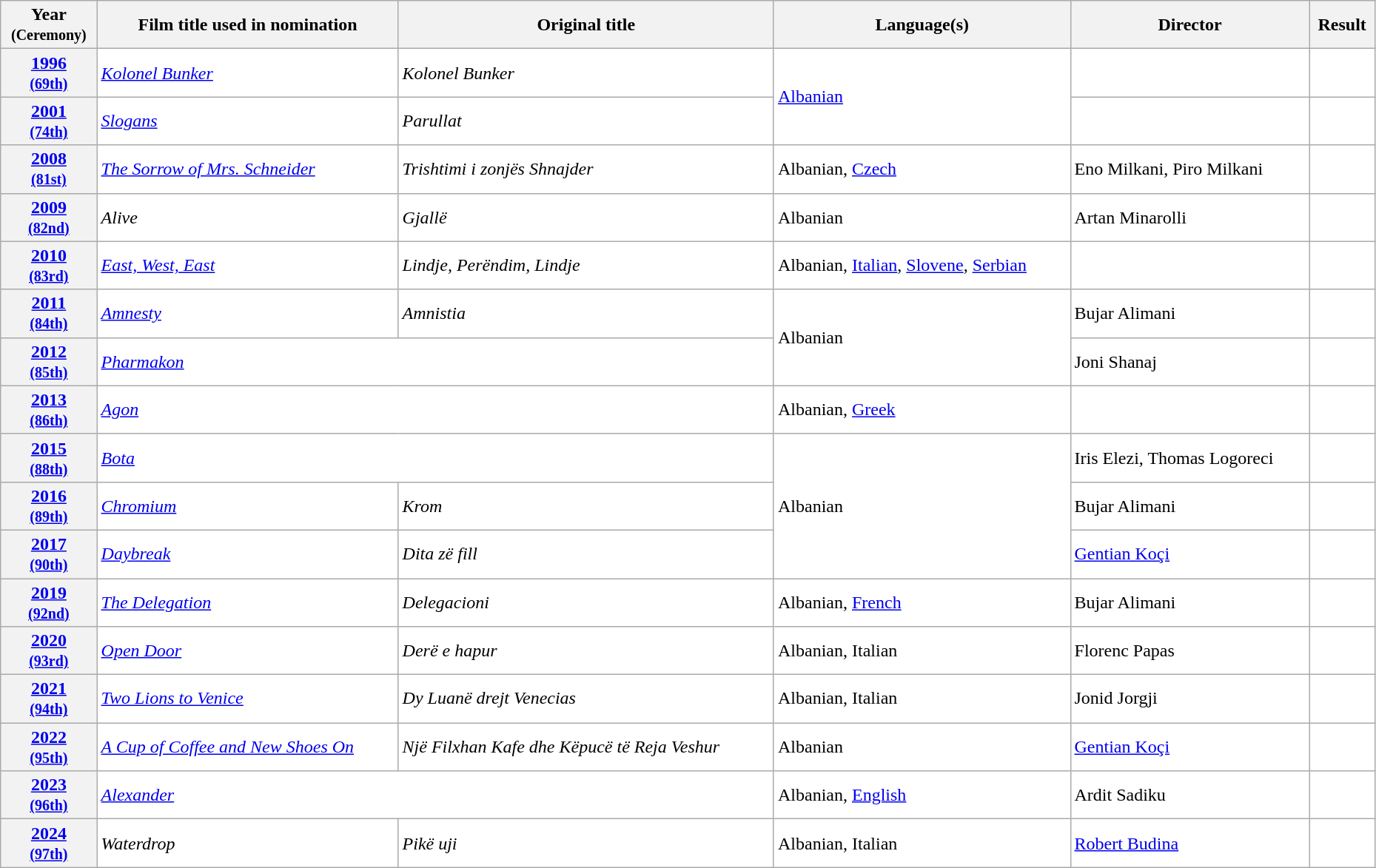<table class="wikitable sortable" width="98%" style="background:#ffffff;">
<tr>
<th>Year<br><small>(Ceremony)</small></th>
<th>Film title used in nomination</th>
<th>Original title</th>
<th>Language(s)</th>
<th>Director</th>
<th>Result</th>
</tr>
<tr>
<th align="center"><a href='#'>1996</a><br><small><a href='#'>(69th)</a></small></th>
<td><em><a href='#'>Kolonel Bunker</a></em></td>
<td><em>Kolonel Bunker</em></td>
<td rowspan="2"><a href='#'>Albanian</a></td>
<td></td>
<td></td>
</tr>
<tr>
<th align="center"><a href='#'>2001</a><br><small><a href='#'>(74th)</a></small></th>
<td><em><a href='#'>Slogans</a></em></td>
<td><em>Parullat</em></td>
<td></td>
<td></td>
</tr>
<tr>
<th align="center"><a href='#'>2008</a><br><small><a href='#'>(81st)</a></small></th>
<td><em><a href='#'>The Sorrow of Mrs. Schneider</a></em></td>
<td><em>Trishtimi i zonjës Shnajder</em></td>
<td>Albanian, <a href='#'>Czech</a></td>
<td>Eno Milkani, Piro Milkani</td>
<td></td>
</tr>
<tr>
<th align="center"><a href='#'>2009</a><br><small><a href='#'>(82nd)</a></small></th>
<td><em>Alive</em></td>
<td><em>Gjallë</em></td>
<td>Albanian</td>
<td>Artan Minarolli</td>
<td></td>
</tr>
<tr>
<th align="center"><a href='#'>2010</a><br><small><a href='#'>(83rd)</a></small></th>
<td><em><a href='#'>East, West, East</a></em></td>
<td><em>Lindje, Perëndim, Lindje</em></td>
<td>Albanian, <a href='#'>Italian</a>, <a href='#'>Slovene</a>, <a href='#'>Serbian</a></td>
<td></td>
<td></td>
</tr>
<tr>
<th align="center"><a href='#'>2011</a><br><small><a href='#'>(84th)</a></small></th>
<td><em><a href='#'>Amnesty</a></em></td>
<td><em>Amnistia</em></td>
<td rowspan="2">Albanian</td>
<td>Bujar Alimani</td>
<td></td>
</tr>
<tr>
<th align="center"><a href='#'>2012</a><br><small><a href='#'>(85th)</a></small></th>
<td colspan="2"><em><a href='#'>Pharmakon</a></em></td>
<td>Joni Shanaj</td>
<td></td>
</tr>
<tr>
<th align="center"><a href='#'>2013</a><br><small><a href='#'>(86th)</a></small></th>
<td colspan="2"><em><a href='#'>Agon</a></em></td>
<td>Albanian, <a href='#'>Greek</a></td>
<td></td>
<td></td>
</tr>
<tr>
<th align="center"><a href='#'>2015</a><br><small><a href='#'>(88th)</a></small></th>
<td colspan="2"><em><a href='#'>Bota</a></em></td>
<td rowspan="3">Albanian</td>
<td>Iris Elezi, Thomas Logoreci</td>
<td></td>
</tr>
<tr>
<th align="center"><a href='#'>2016</a><br><small><a href='#'>(89th)</a></small></th>
<td><em><a href='#'>Chromium</a></em></td>
<td><em>Krom</em></td>
<td>Bujar Alimani</td>
<td></td>
</tr>
<tr>
<th align="center"><a href='#'>2017</a><br><small><a href='#'>(90th)</a></small></th>
<td><em><a href='#'>Daybreak</a></em></td>
<td><em>Dita zë fill</em></td>
<td><a href='#'>Gentian Koçi</a></td>
<td></td>
</tr>
<tr>
<th align="center"><a href='#'>2019</a><br><small><a href='#'>(92nd)</a></small></th>
<td><em><a href='#'>The Delegation</a></em></td>
<td><em>Delegacioni</em></td>
<td>Albanian, <a href='#'>French</a></td>
<td>Bujar Alimani</td>
<td></td>
</tr>
<tr>
<th align="center"><a href='#'>2020</a><br><small><a href='#'>(93rd)</a></small></th>
<td><em><a href='#'>Open Door</a></em></td>
<td><em>Derë e hapur</em></td>
<td>Albanian, Italian</td>
<td>Florenc Papas</td>
<td></td>
</tr>
<tr>
<th align="center"><a href='#'>2021</a><br><small><a href='#'>(94th)</a></small></th>
<td><em><a href='#'>Two Lions to Venice</a></em></td>
<td><em>Dy Luanë drejt Venecias</em></td>
<td>Albanian, Italian</td>
<td>Jonid Jorgji</td>
<td></td>
</tr>
<tr>
<th align="center"><a href='#'>2022</a><br><small><a href='#'>(95th)</a></small></th>
<td><em><a href='#'>A Cup of Coffee and New Shoes On</a></em></td>
<td><em>Një Filxhan Kafe dhe Këpucë të Reja Veshur</em></td>
<td>Albanian</td>
<td><a href='#'>Gentian Koçi</a></td>
<td></td>
</tr>
<tr>
<th align="center"><a href='#'>2023</a><br><small><a href='#'>(96th)</a></small></th>
<td colspan="2"><em><a href='#'>Alexander</a></em></td>
<td>Albanian, <a href='#'>English</a></td>
<td data-sort-value="Sadiku, Ardit">Ardit Sadiku</td>
<td></td>
</tr>
<tr>
<th><a href='#'>2024</a><br><small><a href='#'>(97th)</a></small></th>
<td><em>Waterdrop</em></td>
<td><em>Pikë uji</em></td>
<td>Albanian, Italian</td>
<td><a href='#'>Robert Budina</a></td>
<td></td>
</tr>
</table>
